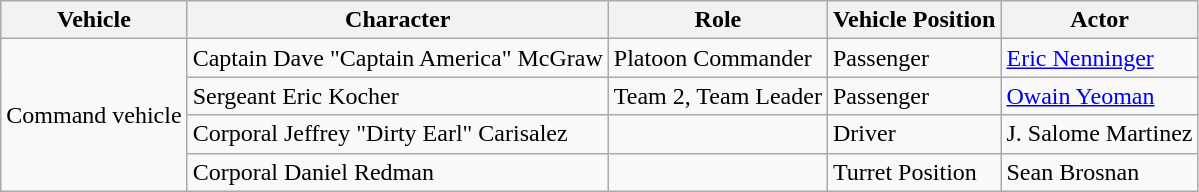<table class="wikitable">
<tr>
<th>Vehicle</th>
<th>Character</th>
<th>Role</th>
<th>Vehicle Position</th>
<th>Actor</th>
</tr>
<tr>
<td rowspan=4>Command vehicle</td>
<td>Captain Dave "Captain America" McGraw</td>
<td>Platoon Commander</td>
<td>Passenger</td>
<td><a href='#'>Eric Nenninger</a></td>
</tr>
<tr>
<td>Sergeant Eric Kocher</td>
<td>Team 2, Team Leader</td>
<td>Passenger</td>
<td><a href='#'>Owain Yeoman</a></td>
</tr>
<tr>
<td>Corporal Jeffrey "Dirty Earl" Carisalez</td>
<td></td>
<td>Driver</td>
<td>J. Salome Martinez</td>
</tr>
<tr>
<td>Corporal Daniel Redman</td>
<td></td>
<td>Turret Position</td>
<td>Sean Brosnan</td>
</tr>
</table>
